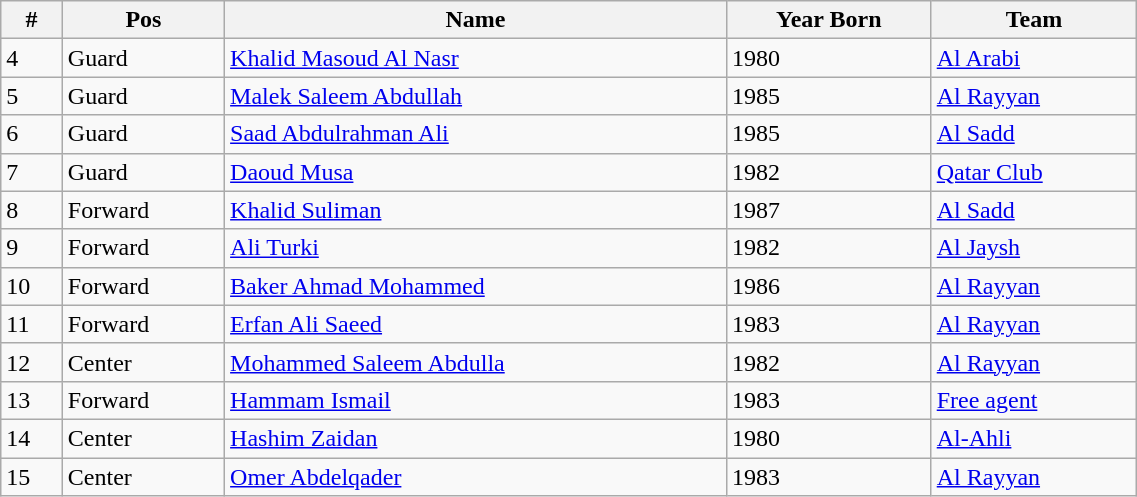<table class="wikitable" width=60%>
<tr>
<th>#</th>
<th>Pos</th>
<th>Name</th>
<th>Year Born</th>
<th>Team</th>
</tr>
<tr>
<td>4</td>
<td>Guard</td>
<td><a href='#'>Khalid Masoud Al Nasr</a></td>
<td>1980</td>
<td> <a href='#'>Al Arabi</a></td>
</tr>
<tr>
<td>5</td>
<td>Guard</td>
<td><a href='#'>Malek Saleem Abdullah</a></td>
<td>1985</td>
<td> <a href='#'>Al Rayyan</a></td>
</tr>
<tr>
<td>6</td>
<td>Guard</td>
<td><a href='#'>Saad Abdulrahman Ali</a></td>
<td>1985</td>
<td> <a href='#'>Al Sadd</a></td>
</tr>
<tr>
<td>7</td>
<td>Guard</td>
<td><a href='#'>Daoud Musa</a></td>
<td>1982</td>
<td> <a href='#'>Qatar Club</a></td>
</tr>
<tr>
<td>8</td>
<td>Forward</td>
<td><a href='#'>Khalid Suliman</a></td>
<td>1987</td>
<td> <a href='#'>Al Sadd</a></td>
</tr>
<tr>
<td>9</td>
<td>Forward</td>
<td><a href='#'>Ali Turki</a></td>
<td>1982</td>
<td> <a href='#'>Al Jaysh</a></td>
</tr>
<tr>
<td>10</td>
<td>Forward</td>
<td><a href='#'>Baker Ahmad Mohammed</a></td>
<td>1986</td>
<td> <a href='#'>Al Rayyan</a></td>
</tr>
<tr>
<td>11</td>
<td>Forward</td>
<td><a href='#'>Erfan Ali Saeed</a></td>
<td>1983</td>
<td> <a href='#'>Al Rayyan</a></td>
</tr>
<tr>
<td>12</td>
<td>Center</td>
<td><a href='#'>Mohammed Saleem Abdulla</a></td>
<td>1982</td>
<td> <a href='#'>Al Rayyan</a></td>
</tr>
<tr>
<td>13</td>
<td>Forward</td>
<td><a href='#'>Hammam Ismail</a></td>
<td>1983</td>
<td><a href='#'>Free agent</a></td>
</tr>
<tr>
<td>14</td>
<td>Center</td>
<td><a href='#'>Hashim Zaidan</a></td>
<td>1980</td>
<td> <a href='#'>Al-Ahli</a></td>
</tr>
<tr>
<td>15</td>
<td>Center</td>
<td><a href='#'>Omer Abdelqader</a></td>
<td>1983</td>
<td> <a href='#'>Al Rayyan</a></td>
</tr>
</table>
